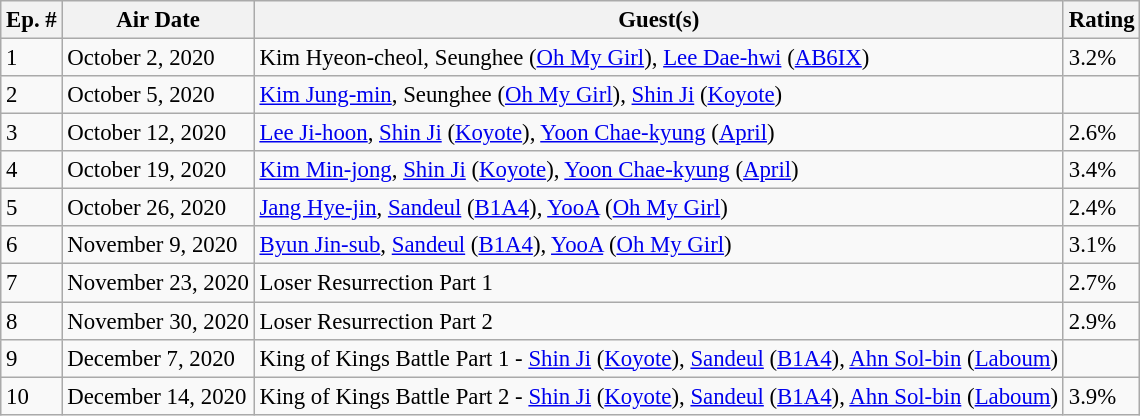<table class="wikitable" style="font-size:95%;">
<tr>
<th>Ep. #</th>
<th>Air Date</th>
<th>Guest(s)</th>
<th>Rating</th>
</tr>
<tr>
<td>1</td>
<td>October 2, 2020</td>
<td>Kim Hyeon-cheol, Seunghee (<a href='#'>Oh My Girl</a>), <a href='#'>Lee Dae-hwi</a> (<a href='#'>AB6IX</a>)</td>
<td>3.2%</td>
</tr>
<tr>
<td>2</td>
<td>October 5, 2020</td>
<td><a href='#'>Kim Jung-min</a>, Seunghee (<a href='#'>Oh My Girl</a>), <a href='#'>Shin Ji</a> (<a href='#'>Koyote</a>)</td>
<td></td>
</tr>
<tr>
<td>3</td>
<td>October 12, 2020</td>
<td><a href='#'>Lee Ji-hoon</a>, <a href='#'>Shin Ji</a> (<a href='#'>Koyote</a>), <a href='#'>Yoon Chae-kyung</a> (<a href='#'>April</a>)</td>
<td>2.6%</td>
</tr>
<tr>
<td>4</td>
<td>October 19, 2020</td>
<td><a href='#'>Kim Min-jong</a>, <a href='#'>Shin Ji</a> (<a href='#'>Koyote</a>), <a href='#'>Yoon Chae-kyung</a> (<a href='#'>April</a>)</td>
<td>3.4%</td>
</tr>
<tr>
<td>5</td>
<td>October 26, 2020</td>
<td><a href='#'>Jang Hye-jin</a>, <a href='#'>Sandeul</a> (<a href='#'>B1A4</a>), <a href='#'>YooA</a> (<a href='#'>Oh My Girl</a>)</td>
<td>2.4%</td>
</tr>
<tr>
<td>6</td>
<td>November 9, 2020</td>
<td><a href='#'>Byun Jin-sub</a>, <a href='#'>Sandeul</a> (<a href='#'>B1A4</a>), <a href='#'>YooA</a> (<a href='#'>Oh My Girl</a>)</td>
<td>3.1%</td>
</tr>
<tr>
<td>7</td>
<td>November 23, 2020</td>
<td>Loser Resurrection Part 1</td>
<td>2.7%</td>
</tr>
<tr>
<td>8</td>
<td>November 30, 2020</td>
<td>Loser Resurrection Part 2</td>
<td>2.9%</td>
</tr>
<tr>
<td>9</td>
<td>December 7, 2020</td>
<td>King of Kings Battle Part 1 - <a href='#'>Shin Ji</a> (<a href='#'>Koyote</a>), <a href='#'>Sandeul</a> (<a href='#'>B1A4</a>), <a href='#'>Ahn Sol-bin</a> (<a href='#'>Laboum</a>)</td>
<td></td>
</tr>
<tr>
<td>10</td>
<td>December 14, 2020</td>
<td>King of Kings Battle Part 2 - <a href='#'>Shin Ji</a> (<a href='#'>Koyote</a>), <a href='#'>Sandeul</a> (<a href='#'>B1A4</a>), <a href='#'>Ahn Sol-bin</a> (<a href='#'>Laboum</a>)</td>
<td>3.9%</td>
</tr>
</table>
